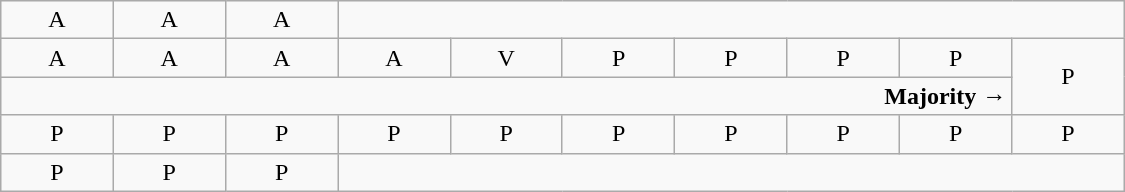<table class="wikitable" style="text-align:center" width=750px>
<tr>
<td>A</td>
<td>A</td>
<td>A</td>
</tr>
<tr>
<td width=50px >A</td>
<td width=50px >A</td>
<td width=50px >A<br></td>
<td width=50px >A<br></td>
<td width=50px >V<br></td>
<td width=50px >P<br></td>
<td width=50px >P<br></td>
<td width=50px >P<br></td>
<td width=50px >P<br></td>
<td rowspan=2 width=50px >P<br></td>
</tr>
<tr>
<td colspan=9 style="text-align:right"><strong>Majority →</strong></td>
</tr>
<tr>
<td>P</td>
<td>P</td>
<td>P</td>
<td>P</td>
<td>P</td>
<td>P</td>
<td>P</td>
<td>P</td>
<td>P</td>
<td>P<br></td>
</tr>
<tr>
<td>P</td>
<td>P</td>
<td>P</td>
</tr>
</table>
